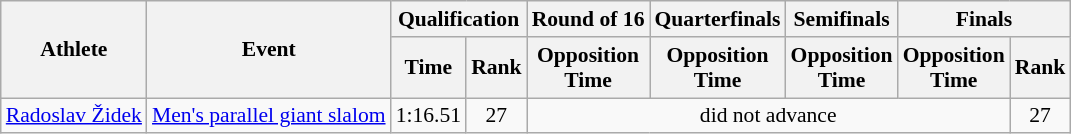<table class="wikitable" style="font-size:90%">
<tr>
<th rowspan="2">Athlete</th>
<th rowspan="2">Event</th>
<th colspan="2">Qualification</th>
<th>Round of 16</th>
<th>Quarterfinals</th>
<th>Semifinals</th>
<th colspan=2>Finals</th>
</tr>
<tr>
<th>Time</th>
<th>Rank</th>
<th>Opposition<br>Time</th>
<th>Opposition<br>Time</th>
<th>Opposition<br>Time</th>
<th>Opposition<br>Time</th>
<th>Rank</th>
</tr>
<tr>
<td><a href='#'>Radoslav Židek</a></td>
<td><a href='#'>Men's parallel giant slalom</a></td>
<td align="center">1:16.51</td>
<td align="center">27</td>
<td colspan=4 align="center">did not advance</td>
<td align="center">27</td>
</tr>
</table>
